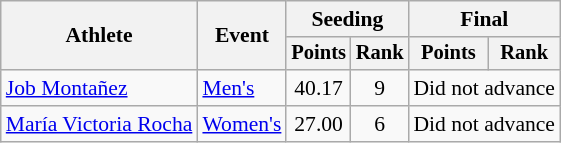<table class=wikitable style=font-size:90%;text-align:center>
<tr>
<th rowspan=2>Athlete</th>
<th rowspan=2>Event</th>
<th colspan=2>Seeding</th>
<th colspan=2>Final</th>
</tr>
<tr style=font-size:95%>
<th>Points</th>
<th>Rank</th>
<th>Points</th>
<th>Rank</th>
</tr>
<tr>
<td align=left><a href='#'>Job Montañez</a></td>
<td align=left><a href='#'>Men's</a></td>
<td>40.17</td>
<td>9</td>
<td colspan=2>Did not advance</td>
</tr>
<tr>
<td align=left><a href='#'>María Victoria Rocha</a></td>
<td align=left><a href='#'>Women's</a></td>
<td>27.00</td>
<td>6</td>
<td colspan=2>Did not advance</td>
</tr>
</table>
